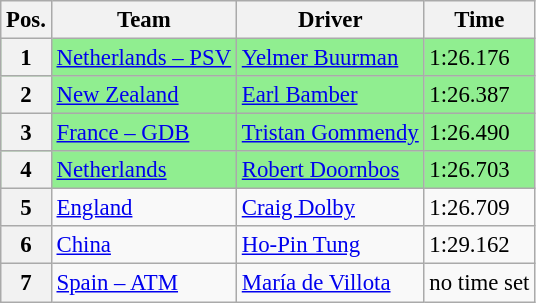<table class=wikitable style="font-size:95%">
<tr>
<th>Pos.</th>
<th>Team</th>
<th>Driver</th>
<th>Time</th>
</tr>
<tr style="background:lightgreen;">
<th>1</th>
<td> <a href='#'>Netherlands – PSV</a></td>
<td> <a href='#'>Yelmer Buurman</a></td>
<td>1:26.176</td>
</tr>
<tr style="background:lightgreen;">
<th>2</th>
<td> <a href='#'>New Zealand</a></td>
<td> <a href='#'>Earl Bamber</a></td>
<td>1:26.387</td>
</tr>
<tr style="background:lightgreen;">
<th>3</th>
<td> <a href='#'>France – GDB</a></td>
<td> <a href='#'>Tristan Gommendy</a></td>
<td>1:26.490</td>
</tr>
<tr style="background:lightgreen;">
<th>4</th>
<td> <a href='#'>Netherlands</a></td>
<td> <a href='#'>Robert Doornbos</a></td>
<td>1:26.703</td>
</tr>
<tr>
<th>5</th>
<td> <a href='#'>England</a></td>
<td> <a href='#'>Craig Dolby</a></td>
<td>1:26.709</td>
</tr>
<tr>
<th>6</th>
<td> <a href='#'>China</a></td>
<td> <a href='#'>Ho-Pin Tung</a></td>
<td>1:29.162</td>
</tr>
<tr>
<th>7</th>
<td> <a href='#'>Spain – ATM</a></td>
<td> <a href='#'>María de Villota</a></td>
<td>no time set</td>
</tr>
</table>
